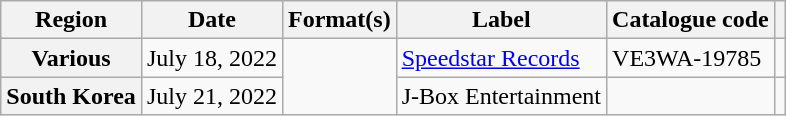<table class="wikitable unsortable plainrowheaders">
<tr>
<th scope="col">Region</th>
<th scope="col">Date</th>
<th scope="col">Format(s)</th>
<th scope="col">Label</th>
<th scope="col">Catalogue code</th>
<th scope="col"></th>
</tr>
<tr>
<th scope="row">Various</th>
<td>July 18, 2022</td>
<td rowspan="2"></td>
<td><a href='#'>Speedstar Records</a></td>
<td>VE3WA-19785</td>
<td style="text-align:center;"></td>
</tr>
<tr>
<th scope="row">South Korea</th>
<td>July 21, 2022</td>
<td>J-Box Entertainment</td>
<td></td>
<td style="text-align:center;"></td>
</tr>
</table>
